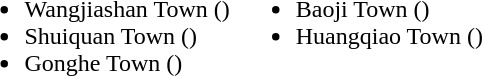<table>
<tr>
<td valign="top"><br><ul><li>Wangjiashan Town ()</li><li>Shuiquan Town ()</li><li>Gonghe Town ()</li></ul></td>
<td valign="top"><br><ul><li>Baoji Town ()</li><li>Huangqiao Town ()</li></ul></td>
</tr>
</table>
